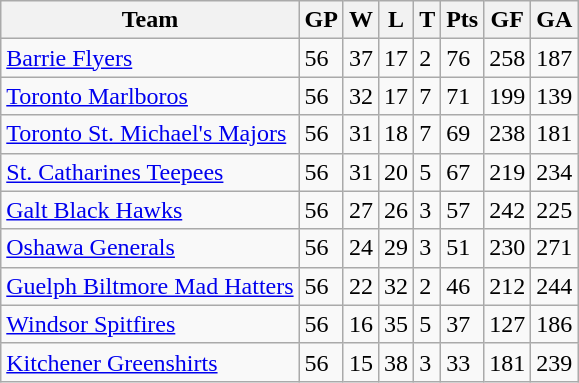<table class="wikitable">
<tr>
<th>Team</th>
<th>GP</th>
<th>W</th>
<th>L</th>
<th>T</th>
<th>Pts</th>
<th>GF</th>
<th>GA</th>
</tr>
<tr>
<td><a href='#'>Barrie Flyers</a></td>
<td>56</td>
<td>37</td>
<td>17</td>
<td>2</td>
<td>76</td>
<td>258</td>
<td>187</td>
</tr>
<tr>
<td><a href='#'>Toronto Marlboros</a></td>
<td>56</td>
<td>32</td>
<td>17</td>
<td>7</td>
<td>71</td>
<td>199</td>
<td>139</td>
</tr>
<tr>
<td><a href='#'>Toronto St. Michael's Majors</a></td>
<td>56</td>
<td>31</td>
<td>18</td>
<td>7</td>
<td>69</td>
<td>238</td>
<td>181</td>
</tr>
<tr>
<td><a href='#'>St. Catharines Teepees</a></td>
<td>56</td>
<td>31</td>
<td>20</td>
<td>5</td>
<td>67</td>
<td>219</td>
<td>234</td>
</tr>
<tr>
<td><a href='#'>Galt Black Hawks</a></td>
<td>56</td>
<td>27</td>
<td>26</td>
<td>3</td>
<td>57</td>
<td>242</td>
<td>225</td>
</tr>
<tr>
<td><a href='#'>Oshawa Generals</a></td>
<td>56</td>
<td>24</td>
<td>29</td>
<td>3</td>
<td>51</td>
<td>230</td>
<td>271</td>
</tr>
<tr>
<td><a href='#'>Guelph Biltmore Mad Hatters</a></td>
<td>56</td>
<td>22</td>
<td>32</td>
<td>2</td>
<td>46</td>
<td>212</td>
<td>244</td>
</tr>
<tr>
<td><a href='#'>Windsor Spitfires</a></td>
<td>56</td>
<td>16</td>
<td>35</td>
<td>5</td>
<td>37</td>
<td>127</td>
<td>186</td>
</tr>
<tr>
<td><a href='#'>Kitchener Greenshirts</a></td>
<td>56</td>
<td>15</td>
<td>38</td>
<td>3</td>
<td>33</td>
<td>181</td>
<td>239</td>
</tr>
</table>
